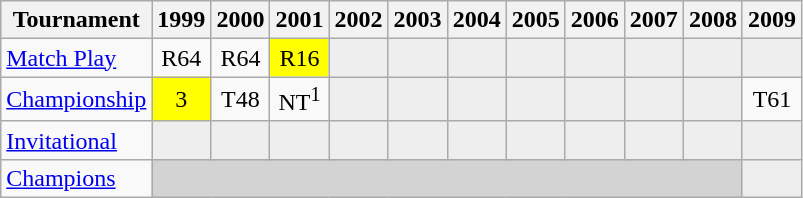<table class="wikitable" style="text-align:center;">
<tr>
<th>Tournament</th>
<th>1999</th>
<th>2000</th>
<th>2001</th>
<th>2002</th>
<th>2003</th>
<th>2004</th>
<th>2005</th>
<th>2006</th>
<th>2007</th>
<th>2008</th>
<th>2009</th>
</tr>
<tr>
<td align="left"><a href='#'>Match Play</a></td>
<td>R64</td>
<td>R64</td>
<td style="background:yellow;">R16</td>
<td style="background:#eeeeee;"></td>
<td style="background:#eeeeee;"></td>
<td style="background:#eeeeee;"></td>
<td style="background:#eeeeee;"></td>
<td style="background:#eeeeee;"></td>
<td style="background:#eeeeee;"></td>
<td style="background:#eeeeee;"></td>
<td style="background:#eeeeee;"></td>
</tr>
<tr>
<td align="left"><a href='#'>Championship</a></td>
<td style="background:yellow;">3</td>
<td>T48</td>
<td>NT<sup>1</sup></td>
<td style="background:#eeeeee;"></td>
<td style="background:#eeeeee;"></td>
<td style="background:#eeeeee;"></td>
<td style="background:#eeeeee;"></td>
<td style="background:#eeeeee;"></td>
<td style="background:#eeeeee;"></td>
<td style="background:#eeeeee;"></td>
<td>T61</td>
</tr>
<tr>
<td align="left"><a href='#'>Invitational</a></td>
<td style="background:#eeeeee;"></td>
<td style="background:#eeeeee;"></td>
<td style="background:#eeeeee;"></td>
<td style="background:#eeeeee;"></td>
<td style="background:#eeeeee;"></td>
<td style="background:#eeeeee;"></td>
<td style="background:#eeeeee;"></td>
<td style="background:#eeeeee;"></td>
<td style="background:#eeeeee;"></td>
<td style="background:#eeeeee;"></td>
<td style="background:#eeeeee;"></td>
</tr>
<tr>
<td align="left"><a href='#'>Champions</a></td>
<td colspan=10 style="background:#D3D3D3;"></td>
<td style="background:#eeeeee;"></td>
</tr>
</table>
